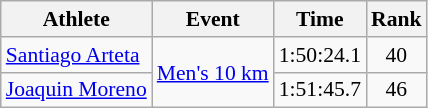<table class=wikitable style="font-size:90%;">
<tr>
<th>Athlete</th>
<th>Event</th>
<th>Time</th>
<th>Rank</th>
</tr>
<tr align=center>
<td align=left><a href='#'>Santiago Arteta</a></td>
<td align=left rowspan=2><a href='#'>Men's 10 km</a></td>
<td>1:50:24.1</td>
<td>40</td>
</tr>
<tr align=center>
<td align=left><a href='#'>Joaquin Moreno</a></td>
<td>1:51:45.7</td>
<td>46</td>
</tr>
</table>
